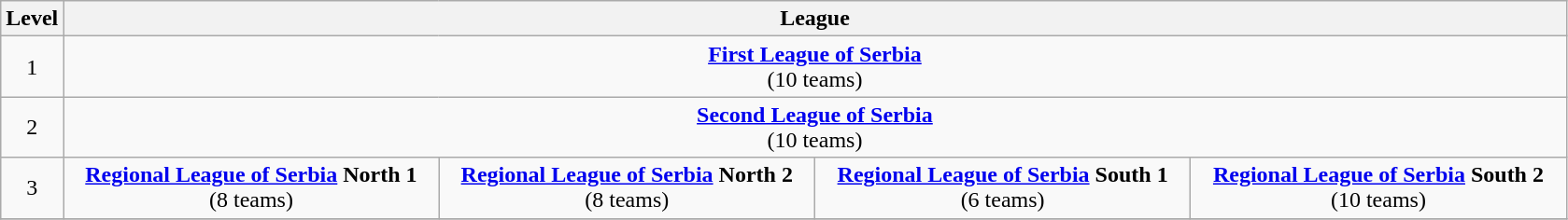<table class="wikitable" style="text-align: center;">
<tr south>
<th width="4%">Level</th>
<th colspan="4" width="96%">League</th>
</tr>
<tr>
<td width="4%">1</td>
<td colspan="4" width="96%"><strong><a href='#'>First League of Serbia</a></strong><br>(10 teams)<br></td>
</tr>
<tr>
<td width="4%">2</td>
<td colspan="4" width="96%"><strong><a href='#'>Second League of Serbia</a></strong><br>(10 teams)</td>
</tr>
<tr>
<td width="4%">3</td>
<td width="24%"><strong><a href='#'>Regional League of Serbia</a> North 1</strong><br>(8 teams)</td>
<td width="24%"><strong><a href='#'>Regional League of Serbia</a> North 2</strong><br>(8 teams)</td>
<td width="24%"><strong><a href='#'>Regional League of Serbia</a> South 1</strong><br>(6 teams)</td>
<td width="24%"><strong><a href='#'>Regional League of Serbia</a> South 2</strong><br>(10 teams)</td>
</tr>
<tr>
</tr>
</table>
